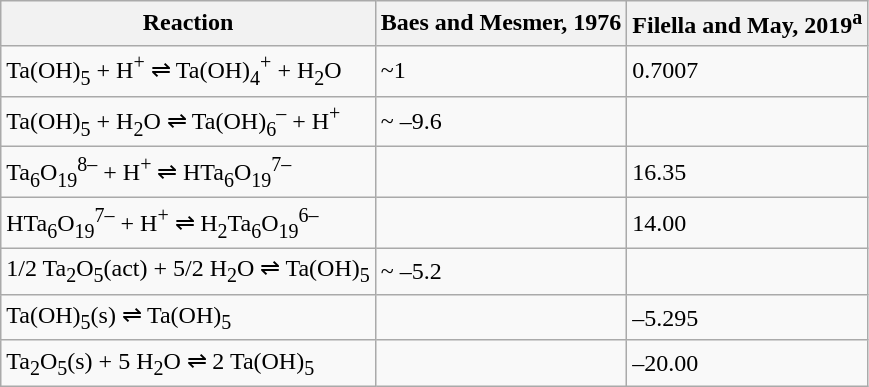<table class="wikitable">
<tr>
<th>Reaction</th>
<th>Baes and Mesmer, 1976</th>
<th>Filella and May, 2019<sup>a</sup></th>
</tr>
<tr>
<td>Ta(OH)<sub>5</sub> + H<sup>+</sup> ⇌ Ta(OH)<sub>4</sub><sup>+</sup> + H<sub>2</sub>O</td>
<td>~1</td>
<td>0.7007</td>
</tr>
<tr>
<td>Ta(OH)<sub>5</sub> + H<sub>2</sub>O ⇌ Ta(OH)<sub>6</sub><sup>–</sup> + H<sup>+</sup></td>
<td>~ –9.6</td>
<td></td>
</tr>
<tr>
<td>Ta<sub>6</sub>O<sub>19</sub><sup>8–</sup> + H<sup>+</sup> ⇌ HTa<sub>6</sub>O<sub>19</sub><sup>7–</sup></td>
<td></td>
<td>16.35</td>
</tr>
<tr>
<td>HTa<sub>6</sub>O<sub>19</sub><sup>7–</sup> + H<sup>+</sup> ⇌ H<sub>2</sub>Ta<sub>6</sub>O<sub>19</sub><sup>6–</sup></td>
<td></td>
<td>14.00</td>
</tr>
<tr>
<td>1/2 Ta<sub>2</sub>O<sub>5</sub>(act) + 5/2 H<sub>2</sub>O ⇌ Ta(OH)<sub>5</sub></td>
<td>~ –5.2</td>
<td></td>
</tr>
<tr>
<td>Ta(OH)<sub>5</sub>(s) ⇌ Ta(OH)<sub>5</sub></td>
<td></td>
<td>–5.295</td>
</tr>
<tr>
<td>Ta<sub>2</sub>O<sub>5</sub>(s) + 5 H<sub>2</sub>O ⇌ 2 Ta(OH)<sub>5</sub></td>
<td></td>
<td>–20.00</td>
</tr>
</table>
